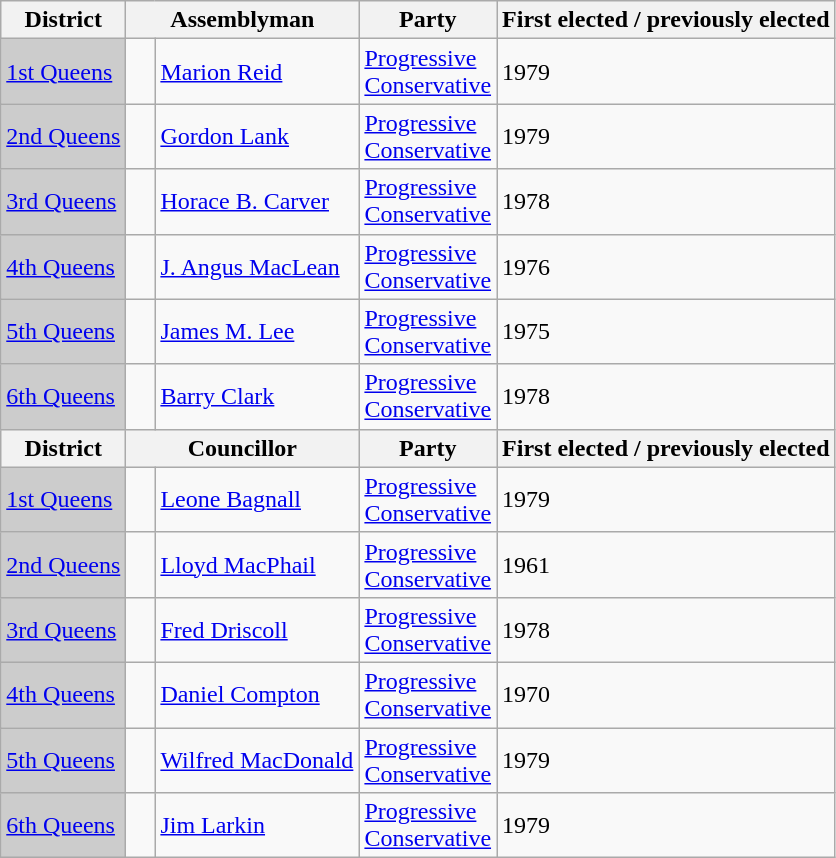<table class="wikitable sortable">
<tr>
<th>District</th>
<th colspan="2">Assemblyman</th>
<th>Party</th>
<th>First elected / previously elected</th>
</tr>
<tr>
<td bgcolor="CCCCCC"><a href='#'>1st Queens</a></td>
<td>   </td>
<td><a href='#'>Marion Reid</a></td>
<td><a href='#'>Progressive <br> Conservative</a></td>
<td>1979</td>
</tr>
<tr>
<td bgcolor="CCCCCC"><a href='#'>2nd Queens</a></td>
<td>   </td>
<td><a href='#'>Gordon Lank</a></td>
<td><a href='#'>Progressive <br> Conservative</a></td>
<td>1979</td>
</tr>
<tr>
<td bgcolor="CCCCCC"><a href='#'>3rd Queens</a></td>
<td>   </td>
<td><a href='#'>Horace B. Carver</a></td>
<td><a href='#'>Progressive <br> Conservative</a></td>
<td>1978</td>
</tr>
<tr>
<td bgcolor="CCCCCC"><a href='#'>4th Queens</a></td>
<td>   </td>
<td><a href='#'>J. Angus MacLean</a></td>
<td><a href='#'>Progressive <br> Conservative</a></td>
<td>1976</td>
</tr>
<tr>
<td bgcolor="CCCCCC"><a href='#'>5th Queens</a></td>
<td>   </td>
<td><a href='#'>James M. Lee</a></td>
<td><a href='#'>Progressive <br> Conservative</a></td>
<td>1975</td>
</tr>
<tr>
<td bgcolor="CCCCCC"><a href='#'>6th Queens</a></td>
<td>   </td>
<td><a href='#'>Barry Clark</a></td>
<td><a href='#'>Progressive <br> Conservative</a></td>
<td>1978</td>
</tr>
<tr>
<th>District</th>
<th colspan="2">Councillor</th>
<th>Party</th>
<th>First elected / previously elected</th>
</tr>
<tr>
<td bgcolor="CCCCCC"><a href='#'>1st Queens</a></td>
<td>   </td>
<td><a href='#'>Leone Bagnall</a></td>
<td><a href='#'>Progressive <br> Conservative</a></td>
<td>1979</td>
</tr>
<tr>
<td bgcolor="CCCCCC"><a href='#'>2nd Queens</a></td>
<td>   </td>
<td><a href='#'>Lloyd MacPhail</a></td>
<td><a href='#'>Progressive <br> Conservative</a></td>
<td>1961</td>
</tr>
<tr>
<td bgcolor="CCCCCC"><a href='#'>3rd Queens</a></td>
<td>   </td>
<td><a href='#'>Fred Driscoll</a></td>
<td><a href='#'>Progressive <br> Conservative</a></td>
<td>1978</td>
</tr>
<tr>
<td bgcolor="CCCCCC"><a href='#'>4th Queens</a></td>
<td>   </td>
<td><a href='#'>Daniel Compton</a></td>
<td><a href='#'>Progressive <br> Conservative</a></td>
<td>1970</td>
</tr>
<tr>
<td bgcolor="CCCCCC"><a href='#'>5th Queens</a></td>
<td>   </td>
<td><a href='#'>Wilfred MacDonald</a></td>
<td><a href='#'>Progressive <br> Conservative</a></td>
<td>1979</td>
</tr>
<tr>
<td bgcolor="CCCCCC"><a href='#'>6th Queens</a></td>
<td>   </td>
<td><a href='#'>Jim Larkin</a></td>
<td><a href='#'>Progressive <br> Conservative</a></td>
<td>1979</td>
</tr>
</table>
